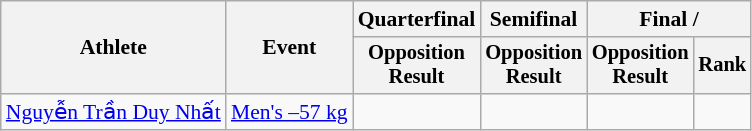<table class=wikitable style=font-size:90%;text-align:center>
<tr>
<th rowspan=2>Athlete</th>
<th rowspan=2>Event</th>
<th>Quarterfinal</th>
<th>Semifinal</th>
<th colspan=2>Final / </th>
</tr>
<tr style=font-size:95%>
<th>Opposition<br>Result</th>
<th>Opposition<br>Result</th>
<th>Opposition<br>Result</th>
<th>Rank</th>
</tr>
<tr>
<td align=left><a href='#'>Nguyễn Trần Duy Nhất</a></td>
<td align=left><a href='#'>Men's –57 kg</a></td>
<td></td>
<td></td>
<td></td>
<td></td>
</tr>
</table>
